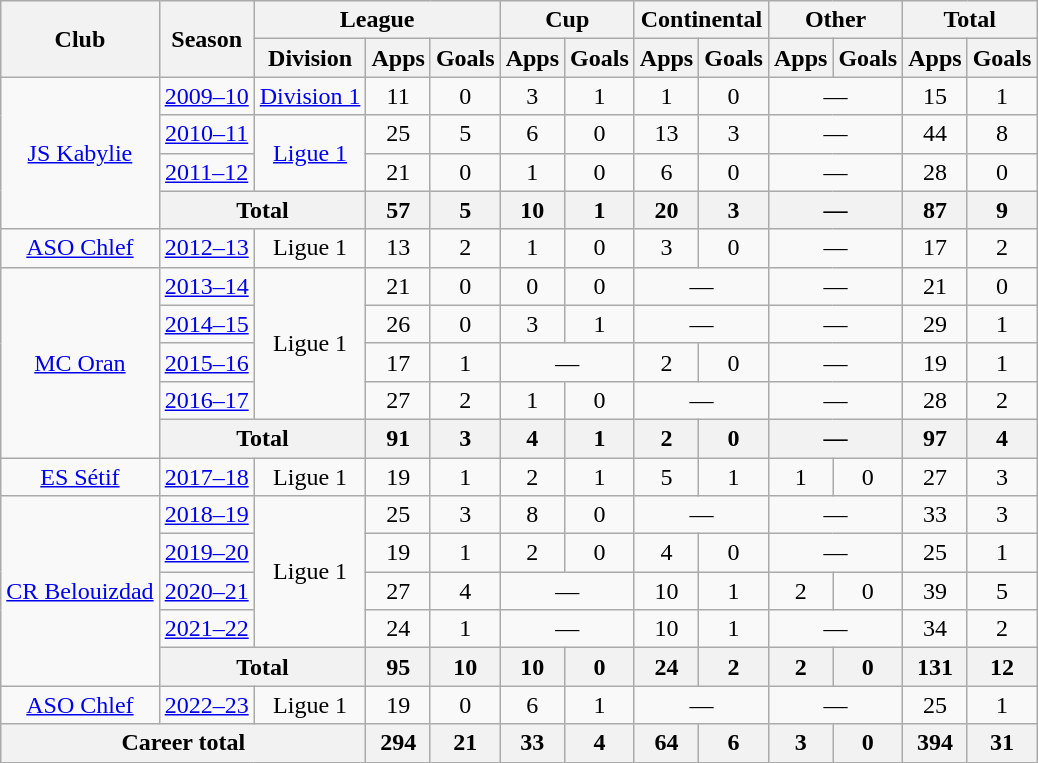<table class="wikitable" style="text-align: center;">
<tr>
<th rowspan="2">Club</th>
<th rowspan="2">Season</th>
<th colspan="3">League</th>
<th colspan="2">Cup</th>
<th colspan="2">Continental</th>
<th colspan="2">Other</th>
<th colspan="2">Total</th>
</tr>
<tr>
<th>Division</th>
<th>Apps</th>
<th>Goals</th>
<th>Apps</th>
<th>Goals</th>
<th>Apps</th>
<th>Goals</th>
<th>Apps</th>
<th>Goals</th>
<th>Apps</th>
<th>Goals</th>
</tr>
<tr>
<td rowspan=4><a href='#'>JS Kabylie</a></td>
<td><a href='#'>2009–10</a></td>
<td><a href='#'>Division 1</a></td>
<td>11</td>
<td>0</td>
<td>3</td>
<td>1</td>
<td>1</td>
<td>0</td>
<td colspan=2>—</td>
<td>15</td>
<td>1</td>
</tr>
<tr>
<td><a href='#'>2010–11</a></td>
<td rowspan=2><a href='#'>Ligue 1</a></td>
<td>25</td>
<td>5</td>
<td>6</td>
<td>0</td>
<td>13</td>
<td>3</td>
<td colspan=2>—</td>
<td>44</td>
<td>8</td>
</tr>
<tr>
<td><a href='#'>2011–12</a></td>
<td>21</td>
<td>0</td>
<td>1</td>
<td>0</td>
<td>6</td>
<td>0</td>
<td colspan=2>—</td>
<td>28</td>
<td>0</td>
</tr>
<tr>
<th colspan="2">Total</th>
<th>57</th>
<th>5</th>
<th>10</th>
<th>1</th>
<th>20</th>
<th>3</th>
<th colspan=2>—</th>
<th>87</th>
<th>9</th>
</tr>
<tr>
<td><a href='#'>ASO Chlef</a></td>
<td><a href='#'>2012–13</a></td>
<td>Ligue 1</td>
<td>13</td>
<td>2</td>
<td>1</td>
<td>0</td>
<td>3</td>
<td>0</td>
<td colspan=2>—</td>
<td>17</td>
<td>2</td>
</tr>
<tr>
<td rowspan=5><a href='#'>MC Oran</a></td>
<td><a href='#'>2013–14</a></td>
<td rowspan=4>Ligue 1</td>
<td>21</td>
<td>0</td>
<td>0</td>
<td>0</td>
<td colspan=2>—</td>
<td colspan=2>—</td>
<td>21</td>
<td>0</td>
</tr>
<tr>
<td><a href='#'>2014–15</a></td>
<td>26</td>
<td>0</td>
<td>3</td>
<td>1</td>
<td colspan=2>—</td>
<td colspan=2>—</td>
<td>29</td>
<td>1</td>
</tr>
<tr>
<td><a href='#'>2015–16</a></td>
<td>17</td>
<td>1</td>
<td colspan=2>—</td>
<td>2</td>
<td>0</td>
<td colspan=2>—</td>
<td>19</td>
<td>1</td>
</tr>
<tr>
<td><a href='#'>2016–17</a></td>
<td>27</td>
<td>2</td>
<td>1</td>
<td>0</td>
<td colspan=2>—</td>
<td colspan=2>—</td>
<td>28</td>
<td>2</td>
</tr>
<tr>
<th colspan="2">Total</th>
<th>91</th>
<th>3</th>
<th>4</th>
<th>1</th>
<th>2</th>
<th>0</th>
<th colspan=2>—</th>
<th>97</th>
<th>4</th>
</tr>
<tr>
<td><a href='#'>ES Sétif</a></td>
<td><a href='#'>2017–18</a></td>
<td>Ligue 1</td>
<td>19</td>
<td>1</td>
<td>2</td>
<td>1</td>
<td>5</td>
<td>1</td>
<td>1</td>
<td>0</td>
<td>27</td>
<td>3</td>
</tr>
<tr>
<td rowspan=5><a href='#'>CR Belouizdad</a></td>
<td><a href='#'>2018–19</a></td>
<td rowspan=4>Ligue 1</td>
<td>25</td>
<td>3</td>
<td>8</td>
<td>0</td>
<td colspan=2>—</td>
<td colspan=2>—</td>
<td>33</td>
<td>3</td>
</tr>
<tr>
<td><a href='#'>2019–20</a></td>
<td>19</td>
<td>1</td>
<td>2</td>
<td>0</td>
<td>4</td>
<td>0</td>
<td colspan=2>—</td>
<td>25</td>
<td>1</td>
</tr>
<tr>
<td><a href='#'>2020–21</a></td>
<td>27</td>
<td>4</td>
<td colspan=2>—</td>
<td>10</td>
<td>1</td>
<td>2</td>
<td>0</td>
<td>39</td>
<td>5</td>
</tr>
<tr>
<td><a href='#'>2021–22</a></td>
<td>24</td>
<td>1</td>
<td colspan=2>—</td>
<td>10</td>
<td>1</td>
<td colspan=2>—</td>
<td>34</td>
<td>2</td>
</tr>
<tr>
<th colspan="2">Total</th>
<th>95</th>
<th>10</th>
<th>10</th>
<th>0</th>
<th>24</th>
<th>2</th>
<th>2</th>
<th>0</th>
<th>131</th>
<th>12</th>
</tr>
<tr>
<td><a href='#'>ASO Chlef</a></td>
<td><a href='#'>2022–23</a></td>
<td>Ligue 1</td>
<td>19</td>
<td>0</td>
<td>6</td>
<td>1</td>
<td colspan=2>—</td>
<td colspan=2>—</td>
<td>25</td>
<td>1</td>
</tr>
<tr>
<th colspan="3">Career total</th>
<th>294</th>
<th>21</th>
<th>33</th>
<th>4</th>
<th>64</th>
<th>6</th>
<th>3</th>
<th>0</th>
<th>394</th>
<th>31</th>
</tr>
</table>
